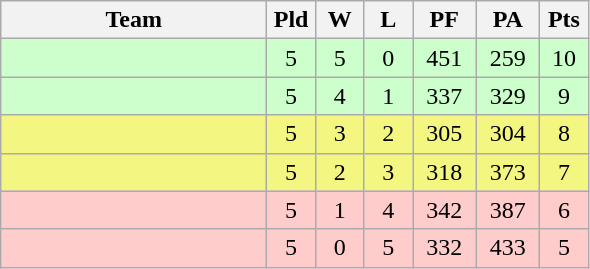<table class="wikitable" style="text-align:center;">
<tr>
<th width=170>Team</th>
<th width=25>Pld</th>
<th width=25>W</th>
<th width=25>L</th>
<th width=35>PF</th>
<th width=35>PA</th>
<th width=25>Pts</th>
</tr>
<tr bgcolor=#ccffcc>
<td align="left"></td>
<td>5</td>
<td>5</td>
<td>0</td>
<td>451</td>
<td>259</td>
<td>10</td>
</tr>
<tr bgcolor=#ccffcc>
<td align="left"></td>
<td>5</td>
<td>4</td>
<td>1</td>
<td>337</td>
<td>329</td>
<td>9</td>
</tr>
<tr bgcolor=#F3F781>
<td align="left"></td>
<td>5</td>
<td>3</td>
<td>2</td>
<td>305</td>
<td>304</td>
<td>8</td>
</tr>
<tr bgcolor=#F3F781>
<td align="left"></td>
<td>5</td>
<td>2</td>
<td>3</td>
<td>318</td>
<td>373</td>
<td>7</td>
</tr>
<tr bgcolor=#ffcccc>
<td align="left"></td>
<td>5</td>
<td>1</td>
<td>4</td>
<td>342</td>
<td>387</td>
<td>6</td>
</tr>
<tr bgcolor=#ffcccc>
<td align="left"></td>
<td>5</td>
<td>0</td>
<td>5</td>
<td>332</td>
<td>433</td>
<td>5</td>
</tr>
</table>
